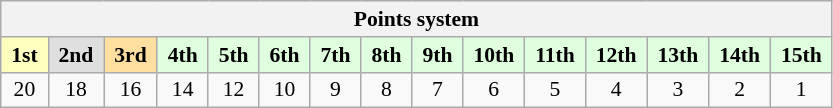<table class="wikitable" style="font-size:90%; text-align:center">
<tr>
<th colspan="22">Points system</th>
</tr>
<tr>
<td style="background:#ffffbf;"> <strong>1st</strong> </td>
<td style="background:#dfdfdf;"> <strong>2nd</strong> </td>
<td style="background:#ffdf9f;"> <strong>3rd</strong> </td>
<td style="background:#dfffdf;"> <strong>4th</strong> </td>
<td style="background:#dfffdf;"> <strong>5th</strong> </td>
<td style="background:#dfffdf;"> <strong>6th</strong> </td>
<td style="background:#dfffdf;"> <strong>7th</strong> </td>
<td style="background:#dfffdf;"> <strong>8th</strong> </td>
<td style="background:#dfffdf;"> <strong>9th</strong> </td>
<td style="background:#dfffdf;"> <strong>10th</strong> </td>
<td style="background:#dfffdf;"> <strong>11th</strong> </td>
<td style="background:#dfffdf;"> <strong>12th</strong> </td>
<td style="background:#dfffdf;"> <strong>13th</strong> </td>
<td style="background:#dfffdf;"> <strong>14th</strong> </td>
<td style="background:#dfffdf;"> <strong>15th</strong> </td>
</tr>
<tr>
<td>20</td>
<td>18</td>
<td>16</td>
<td>14</td>
<td>12</td>
<td>10</td>
<td>9</td>
<td>8</td>
<td>7</td>
<td>6</td>
<td>5</td>
<td>4</td>
<td>3</td>
<td>2</td>
<td>1</td>
</tr>
</table>
